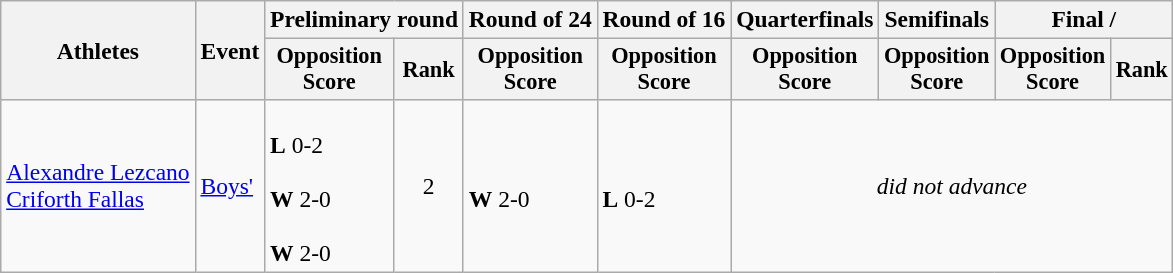<table class=wikitable style="font-size:98%">
<tr>
<th rowspan=2>Athletes</th>
<th rowspan=2>Event</th>
<th colspan=2>Preliminary round</th>
<th>Round of 24</th>
<th>Round of 16</th>
<th>Quarterfinals</th>
<th>Semifinals</th>
<th colspan=2>Final / </th>
</tr>
<tr style="font-size:95%">
<th>Opposition<br>Score</th>
<th>Rank</th>
<th>Opposition<br>Score</th>
<th>Opposition<br>Score</th>
<th>Opposition<br>Score</th>
<th>Opposition<br>Score</th>
<th>Opposition<br>Score</th>
<th>Rank</th>
</tr>
<tr align=center>
<td align=left><a href='#'>Alexandre Lezcano</a><br><a href='#'>Criforth Fallas</a></td>
<td align=left><a href='#'>Boys'</a></td>
<td align=left><br> <strong>L</strong> 0-2 <br><br> <strong>W</strong> 2-0 <br><br> <strong>W</strong> 2-0</td>
<td>2</td>
<td align=left><br> <strong>W</strong> 2-0</td>
<td align=left><br> <strong>L</strong> 0-2</td>
<td Colspan=4><em>did not advance</em></td>
</tr>
</table>
